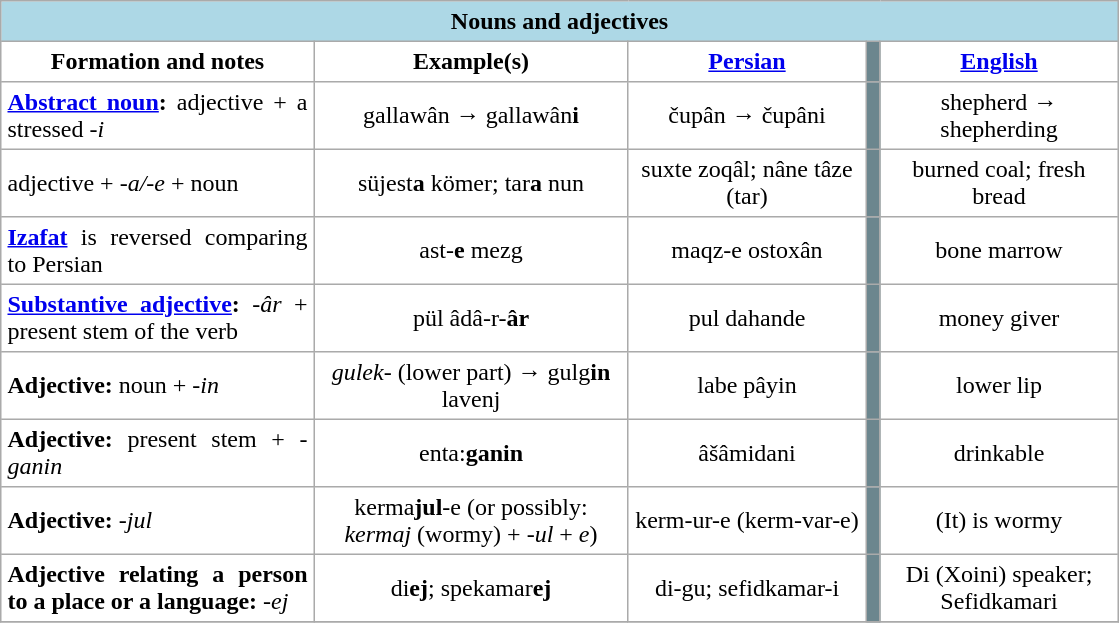<table border="1" cellpadding="4" cellspacing="0" style="border:1px solid #aaa; border-collapse:collapse; text-align: center;">
<tr bgcolor="#ADD8E6">
<th colspan="5"><strong>Nouns and adjectives</strong></th>
</tr>
<tr>
<th width="200">Formation and notes</th>
<th width="200">Example(s)</th>
<th width="150"><a href='#'>Persian</a></th>
<th style="background:#6C868E"></th>
<th width="150"><a href='#'>English</a></th>
</tr>
<tr>
<td style="text-align: justify;"><strong><a href='#'>Abstract noun</a>:</strong> adjective + a stressed <em>-i</em></td>
<td>gallawân → gallawân<span><strong>i</strong></span></td>
<td>čupân → čupâni</td>
<td style="background:#6C868E"></td>
<td>shepherd → shepherding</td>
</tr>
<tr>
<td style="text-align: justify;">adjective + <em>-a/-e</em> + noun</td>
<td>süjest<span><strong>a</strong></span> kömer; tar<span><strong>a</strong></span> nun</td>
<td>suxte zoqâl; nâne tâze (tar)</td>
<td style="background:#6C868E"></td>
<td>burned coal; fresh bread</td>
</tr>
<tr>
<td style="text-align: justify;"><strong><a href='#'>Izafat</a></strong> is reversed comparing to Persian</td>
<td>ast-<span><strong>e</strong></span> mezg</td>
<td>maqz-e ostoxân</td>
<td style="background:#6C868E"></td>
<td>bone marrow</td>
</tr>
<tr>
<td style="text-align: justify;"><strong><a href='#'>Substantive adjective</a>:</strong> <em>-âr</em> + present stem of the verb</td>
<td>pül âdâ-r-<span><strong>âr</strong></span></td>
<td>pul dahande</td>
<td style="background:#6C868E"></td>
<td>money giver</td>
</tr>
<tr>
<td style="text-align: justify;"><strong>Adjective:</strong> noun + <em>-in</em></td>
<td><em>gulek-</em> (lower part) → gulg<span><strong>in</strong></span> lavenj</td>
<td>labe pâyin</td>
<td style="background:#6C868E"></td>
<td>lower lip</td>
</tr>
<tr>
<td style="text-align: justify;"><strong>Adjective:</strong> present stem + <em>-ganin</em></td>
<td>enta:<span><strong>ganin</strong></span></td>
<td>âšâmidani</td>
<td style="background:#6C868E"></td>
<td>drinkable</td>
</tr>
<tr>
<td style="text-align: justify;"><strong>Adjective:</strong> <em>-jul</em></td>
<td>kerma<span><strong>jul</strong></span>-e (or possibly: <em>kermaj</em> (wormy) + <em>-ul</em> + <em>e</em>)</td>
<td>kerm-ur-e (kerm-var-e)</td>
<td style="background:#6C868E"></td>
<td>(It) is wormy</td>
</tr>
<tr>
<td style="text-align: justify;"><strong>Adjective relating a person to a place or a language:</strong> <em>-ej</em></td>
<td>di<span><strong>ej</strong></span>; spekamar<span><strong>ej</strong></span></td>
<td>di-gu; sefidkamar-i</td>
<td style="background:#6C868E"></td>
<td>Di (Xoini) speaker; Sefidkamari</td>
</tr>
<tr>
</tr>
</table>
